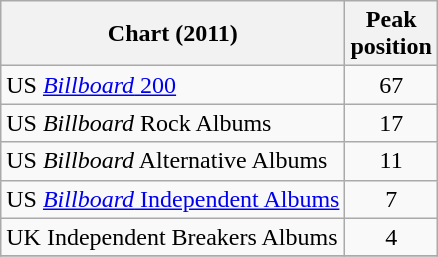<table class="wikitable sortable">
<tr>
<th align="left">Chart (2011)</th>
<th align="left">Peak<br>position</th>
</tr>
<tr>
<td>US <a href='#'><em>Billboard</em> 200</a></td>
<td style="text-align:center;">67</td>
</tr>
<tr>
<td>US <em>Billboard</em> Rock Albums</td>
<td style="text-align:center;">17</td>
</tr>
<tr>
<td>US <em>Billboard</em> Alternative Albums</td>
<td style="text-align:center;">11</td>
</tr>
<tr>
<td>US <a href='#'><em>Billboard</em> Independent Albums</a></td>
<td style="text-align:center;">7</td>
</tr>
<tr>
<td>UK Independent Breakers Albums</td>
<td style="text-align:center;">4</td>
</tr>
<tr>
</tr>
</table>
